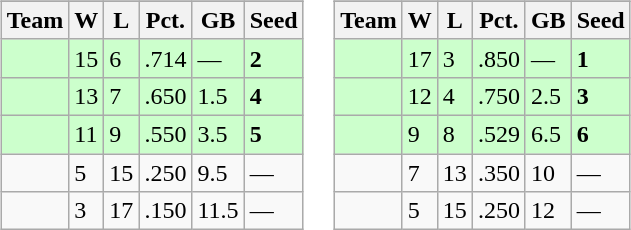<table>
<tr>
<td><br><table class=wikitable>
<tr>
</tr>
<tr>
<th>Team</th>
<th>W</th>
<th>L</th>
<th>Pct.</th>
<th>GB</th>
<th>Seed</th>
</tr>
<tr bgcolor=ccffcc>
<td></td>
<td>15</td>
<td>6</td>
<td>.714</td>
<td>—</td>
<td><strong>2</strong></td>
</tr>
<tr bgcolor=ccffcc>
<td></td>
<td>13</td>
<td>7</td>
<td>.650</td>
<td>1.5</td>
<td><strong>4</strong></td>
</tr>
<tr bgcolor=ccffcc>
<td></td>
<td>11</td>
<td>9</td>
<td>.550</td>
<td>3.5</td>
<td><strong>5</strong></td>
</tr>
<tr>
<td></td>
<td>5</td>
<td>15</td>
<td>.250</td>
<td>9.5</td>
<td>—</td>
</tr>
<tr>
<td></td>
<td>3</td>
<td>17</td>
<td>.150</td>
<td>11.5</td>
<td>—</td>
</tr>
</table>
</td>
<td><br><table class="wikitable">
<tr>
</tr>
<tr>
<th>Team</th>
<th>W</th>
<th>L</th>
<th>Pct.</th>
<th>GB</th>
<th>Seed</th>
</tr>
<tr bgcolor=ccffcc>
<td></td>
<td>17</td>
<td>3</td>
<td>.850</td>
<td>—</td>
<td><strong>1</strong></td>
</tr>
<tr bgcolor=ccffcc>
<td></td>
<td>12</td>
<td>4</td>
<td>.750</td>
<td>2.5</td>
<td><strong>3</strong></td>
</tr>
<tr bgcolor=ccffcc>
<td></td>
<td>9</td>
<td>8</td>
<td>.529</td>
<td>6.5</td>
<td><strong>6</strong></td>
</tr>
<tr>
<td></td>
<td>7</td>
<td>13</td>
<td>.350</td>
<td>10</td>
<td>—</td>
</tr>
<tr>
<td></td>
<td>5</td>
<td>15</td>
<td>.250</td>
<td>12</td>
<td>—</td>
</tr>
</table>
</td>
</tr>
</table>
